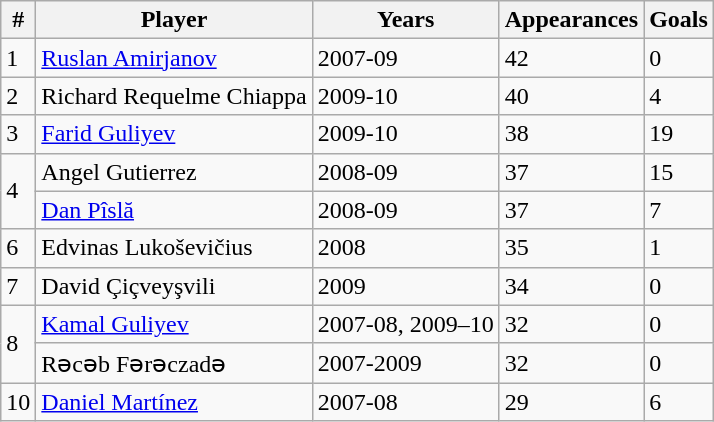<table class="wikitable">
<tr>
<th>#</th>
<th>Player</th>
<th>Years</th>
<th>Appearances</th>
<th>Goals</th>
</tr>
<tr>
<td>1</td>
<td> <a href='#'>Ruslan Amirjanov</a></td>
<td>2007-09</td>
<td>42</td>
<td>0</td>
</tr>
<tr>
<td>2</td>
<td> Richard Requelme Chiappa</td>
<td>2009-10</td>
<td>40</td>
<td>4</td>
</tr>
<tr>
<td>3</td>
<td> <a href='#'>Farid Guliyev</a></td>
<td>2009-10</td>
<td>38</td>
<td>19</td>
</tr>
<tr>
<td rowspan="2">4</td>
<td> Angel Gutierrez</td>
<td>2008-09</td>
<td>37</td>
<td>15</td>
</tr>
<tr>
<td> <a href='#'>Dan Pîslă</a></td>
<td>2008-09</td>
<td>37</td>
<td>7</td>
</tr>
<tr>
<td>6</td>
<td> Edvinas Lukoševičius</td>
<td>2008</td>
<td>35</td>
<td>1</td>
</tr>
<tr>
<td>7</td>
<td> David Çiçveyşvili</td>
<td>2009</td>
<td>34</td>
<td>0</td>
</tr>
<tr>
<td rowspan="2">8</td>
<td> <a href='#'>Kamal Guliyev</a></td>
<td>2007-08, 2009–10</td>
<td>32</td>
<td>0</td>
</tr>
<tr>
<td> Rəcəb Fərəczadə</td>
<td>2007-2009</td>
<td>32</td>
<td>0</td>
</tr>
<tr>
<td>10</td>
<td> <a href='#'>Daniel Martínez</a></td>
<td>2007-08</td>
<td>29</td>
<td>6</td>
</tr>
</table>
